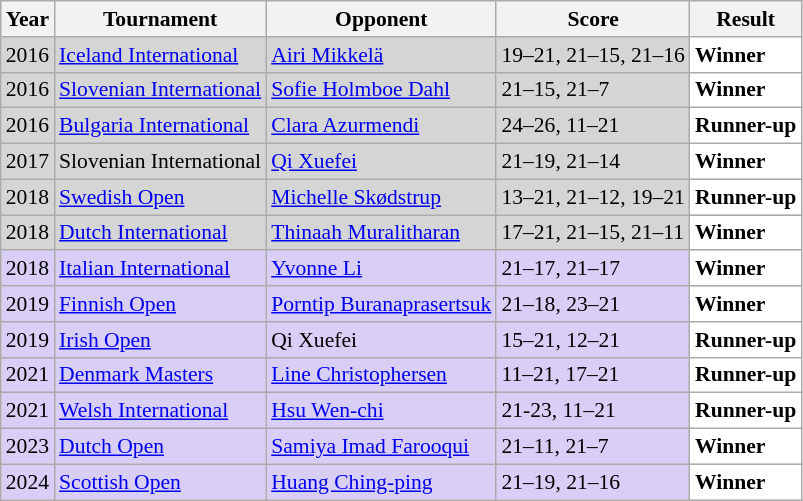<table class="sortable wikitable" style="font-size: 90%;">
<tr>
<th>Year</th>
<th>Tournament</th>
<th>Opponent</th>
<th>Score</th>
<th>Result</th>
</tr>
<tr style="background:#D5D5D5">
<td align="center">2016</td>
<td align="left"><a href='#'>Iceland International</a></td>
<td align="left"> <a href='#'>Airi Mikkelä</a></td>
<td align="left">19–21, 21–15, 21–16</td>
<td style="text-align:left; background:white"> <strong>Winner</strong></td>
</tr>
<tr style="background:#D5D5D5">
<td align="center">2016</td>
<td align="left"><a href='#'>Slovenian International</a></td>
<td align="left"> <a href='#'>Sofie Holmboe Dahl</a></td>
<td align="left">21–15, 21–7</td>
<td style="text-align:left; background:white"> <strong>Winner</strong></td>
</tr>
<tr style="background:#D5D5D5">
<td align="center">2016</td>
<td align="left"><a href='#'>Bulgaria International</a></td>
<td align="left"> <a href='#'>Clara Azurmendi</a></td>
<td align="left">24–26, 11–21</td>
<td style="text-align:left; background:white"> <strong>Runner-up</strong></td>
</tr>
<tr style="background:#D5D5D5">
<td align="center">2017</td>
<td align="left">Slovenian International</td>
<td align="left"> <a href='#'>Qi Xuefei</a></td>
<td align="left">21–19, 21–14</td>
<td style="text-align:left; background:white"> <strong>Winner</strong></td>
</tr>
<tr style="background:#D5D5D5">
<td align="center">2018</td>
<td align="left"><a href='#'>Swedish Open</a></td>
<td align="left"> <a href='#'>Michelle Skødstrup</a></td>
<td align="left">13–21, 21–12, 19–21</td>
<td style="text-align:left; background:white"> <strong>Runner-up</strong></td>
</tr>
<tr style="background:#D5D5D5">
<td align="center">2018</td>
<td align="left"><a href='#'>Dutch International</a></td>
<td align="left"> <a href='#'>Thinaah Muralitharan</a></td>
<td align="left">17–21, 21–15, 21–11</td>
<td style="text-align:left; background:white"> <strong>Winner</strong></td>
</tr>
<tr style="background:#D8CEF6">
<td align="center">2018</td>
<td align="left"><a href='#'>Italian International</a></td>
<td align="left"> <a href='#'>Yvonne Li</a></td>
<td align="left">21–17, 21–17</td>
<td style="text-align:left; background:white"> <strong>Winner</strong></td>
</tr>
<tr style="background:#D8CEF6">
<td align="center">2019</td>
<td align="left"><a href='#'>Finnish Open</a></td>
<td align="left"> <a href='#'>Porntip Buranaprasertsuk</a></td>
<td align="left">21–18, 23–21</td>
<td style="text-align:left; background:white"> <strong>Winner</strong></td>
</tr>
<tr style="background:#D8CEF6">
<td align="center">2019</td>
<td align="left"><a href='#'>Irish Open</a></td>
<td align="left"> Qi Xuefei</td>
<td align="left">15–21, 12–21</td>
<td style="text-align:left; background:white"> <strong>Runner-up</strong></td>
</tr>
<tr bgcolor="#D8CEF6">
<td align="center">2021</td>
<td align="left"><a href='#'>Denmark Masters</a></td>
<td align="left"> <a href='#'>Line Christophersen</a></td>
<td align="left">11–21, 17–21</td>
<td style="text-align:left; background:white"> <strong>Runner-up</strong></td>
</tr>
<tr bgcolor="#D8CEF6">
<td align="center">2021</td>
<td align="left"><a href='#'>Welsh International</a></td>
<td align="left"> <a href='#'>Hsu Wen-chi</a></td>
<td align="left">21-23, 11–21</td>
<td style="text-align:left; background:white"> <strong>Runner-up</strong></td>
</tr>
<tr style="background:#D8CEF6">
<td align="center">2023</td>
<td align="left"><a href='#'>Dutch Open</a></td>
<td align="left"> <a href='#'>Samiya Imad Farooqui</a></td>
<td align="left">21–11, 21–7</td>
<td style="text-align:left; background:white"> <strong>Winner</strong></td>
</tr>
<tr style="background:#D8CEF6">
<td align="center">2024</td>
<td align="left"><a href='#'>Scottish Open</a></td>
<td align="left"> <a href='#'>Huang Ching-ping</a></td>
<td align="left">21–19, 21–16</td>
<td style="text-align:left; background:white"> <strong>Winner</strong></td>
</tr>
</table>
